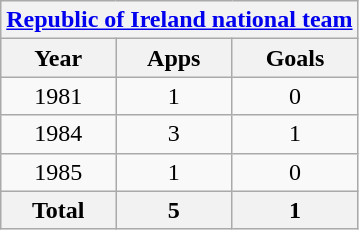<table class="wikitable" style="text-align:center">
<tr>
<th colspan=3><a href='#'>Republic of Ireland national team</a></th>
</tr>
<tr>
<th>Year</th>
<th>Apps</th>
<th>Goals</th>
</tr>
<tr>
<td>1981</td>
<td>1</td>
<td>0</td>
</tr>
<tr>
<td>1984</td>
<td>3</td>
<td>1</td>
</tr>
<tr>
<td>1985</td>
<td>1</td>
<td>0</td>
</tr>
<tr>
<th>Total</th>
<th>5</th>
<th>1</th>
</tr>
</table>
